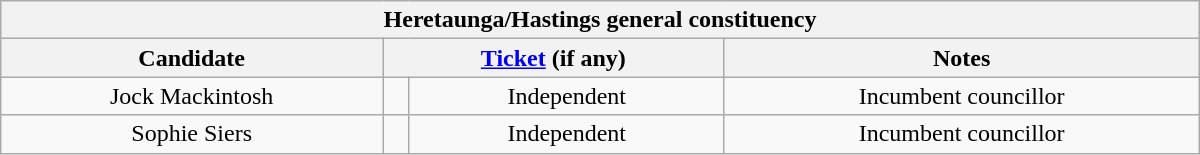<table class="wikitable" style="text-align: center; width:50em">
<tr>
<th colspan="4">Heretaunga/Hastings general constituency</th>
</tr>
<tr>
<th>Candidate</th>
<th colspan="2"><a href='#'>Ticket</a> (if any)</th>
<th>Notes</th>
</tr>
<tr>
<td>Jock Mackintosh</td>
<td></td>
<td>Independent</td>
<td>Incumbent councillor</td>
</tr>
<tr>
<td>Sophie Siers</td>
<td></td>
<td>Independent</td>
<td>Incumbent councillor</td>
</tr>
</table>
